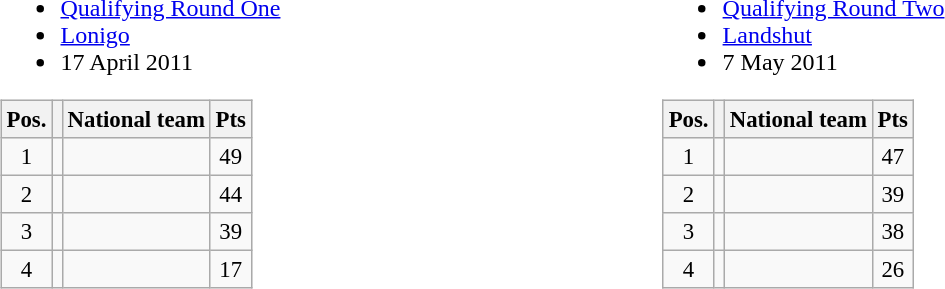<table width=70%>
<tr>
<td width=50%><br><ul><li><a href='#'>Qualifying Round One</a></li><li> <a href='#'>Lonigo</a></li><li>17 April 2011</li></ul><table class=wikitable style="font-size: 95%">
<tr>
<th>Pos.</th>
<th></th>
<th>National team</th>
<th>Pts</th>
</tr>
<tr align=center >
<td>1</td>
<td></td>
<td align=left></td>
<td>49</td>
</tr>
<tr align=center>
<td>2</td>
<td></td>
<td align=left></td>
<td>44</td>
</tr>
<tr align=center>
<td>3</td>
<td></td>
<td align=left></td>
<td>39</td>
</tr>
<tr align=center>
<td>4</td>
<td></td>
<td align=left></td>
<td>17</td>
</tr>
</table>
</td>
<td width=50%><br><ul><li><a href='#'>Qualifying Round Two</a></li><li> <a href='#'>Landshut</a></li><li>7 May 2011</li></ul><table class=wikitable style="font-size: 95%">
<tr>
<th>Pos.</th>
<th></th>
<th>National team</th>
<th>Pts</th>
</tr>
<tr align=center >
<td>1</td>
<td></td>
<td align=left></td>
<td>47</td>
</tr>
<tr align=center>
<td>2</td>
<td></td>
<td align=left></td>
<td>39</td>
</tr>
<tr align=center>
<td>3</td>
<td></td>
<td align=left></td>
<td>38</td>
</tr>
<tr align=center>
<td>4</td>
<td></td>
<td align=left></td>
<td>26</td>
</tr>
</table>
</td>
</tr>
</table>
